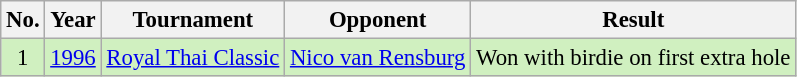<table class="wikitable" style="font-size:95%;">
<tr>
<th>No.</th>
<th>Year</th>
<th>Tournament</th>
<th>Opponent</th>
<th>Result</th>
</tr>
<tr style="background:#D0F0C0;">
<td align=center>1</td>
<td><a href='#'>1996</a></td>
<td><a href='#'>Royal Thai Classic</a></td>
<td> <a href='#'>Nico van Rensburg</a></td>
<td>Won with birdie on first extra hole</td>
</tr>
</table>
